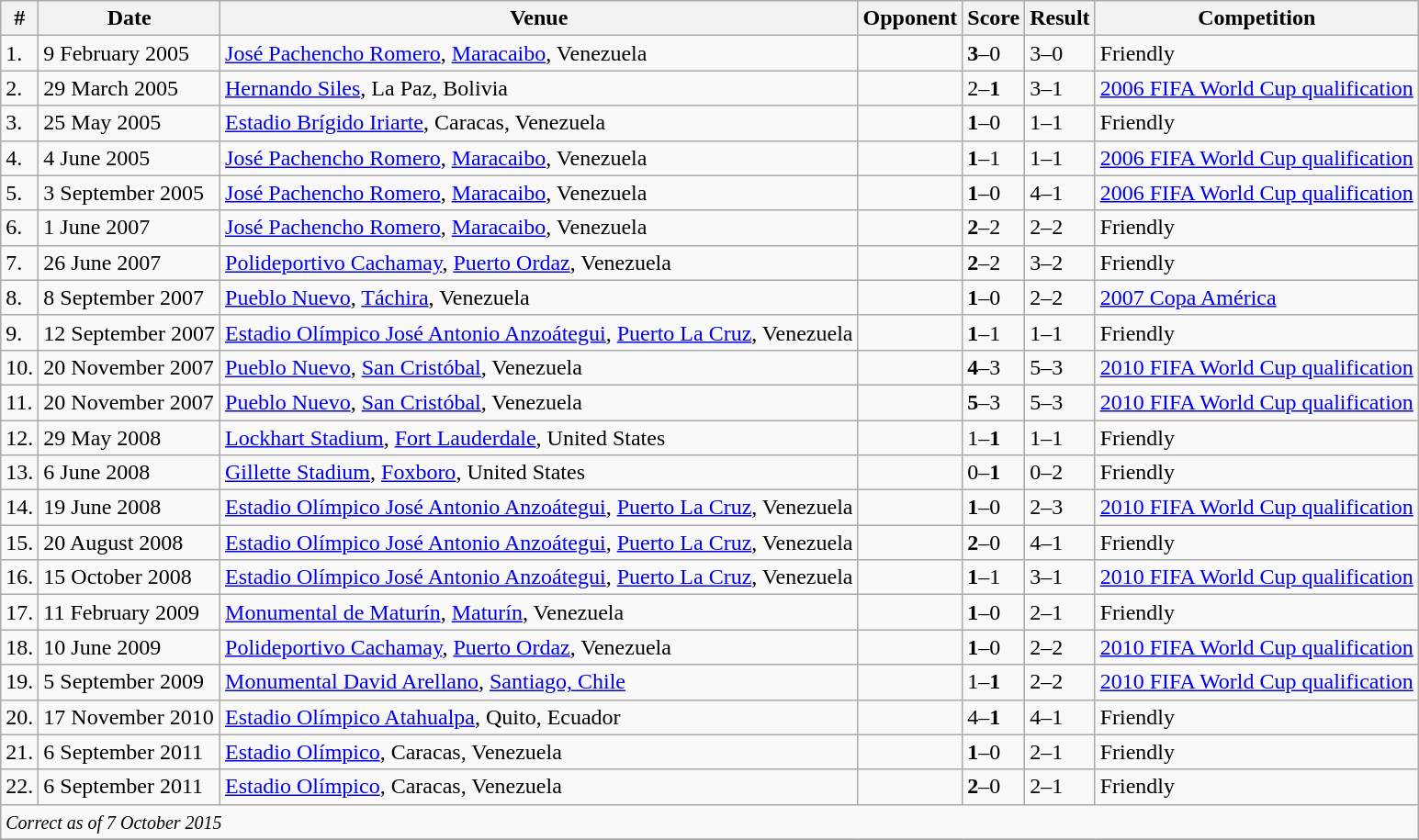<table class="wikitable collapsible collapsed" style="text-align: left;" align=center style=font-size:90%>
<tr>
<th>#</th>
<th>Date</th>
<th>Venue</th>
<th>Opponent</th>
<th>Score</th>
<th>Result</th>
<th>Competition</th>
</tr>
<tr>
<td>1.</td>
<td>9 February 2005</td>
<td><a href='#'>José Pachencho Romero</a>, <a href='#'>Maracaibo</a>, Venezuela</td>
<td></td>
<td><strong>3</strong>–0</td>
<td>3–0</td>
<td>Friendly</td>
</tr>
<tr>
<td>2.</td>
<td>29 March 2005</td>
<td><a href='#'>Hernando Siles</a>, La Paz, Bolivia</td>
<td></td>
<td>2–<strong>1</strong></td>
<td>3–1</td>
<td><a href='#'>2006 FIFA World Cup qualification</a></td>
</tr>
<tr>
<td>3.</td>
<td>25 May 2005</td>
<td><a href='#'>Estadio Brígido Iriarte</a>, Caracas, Venezuela</td>
<td></td>
<td><strong>1</strong>–0</td>
<td>1–1</td>
<td>Friendly</td>
</tr>
<tr>
<td>4.</td>
<td>4 June 2005</td>
<td><a href='#'>José Pachencho Romero</a>, <a href='#'>Maracaibo</a>, Venezuela</td>
<td></td>
<td><strong>1</strong>–1</td>
<td>1–1</td>
<td><a href='#'>2006 FIFA World Cup qualification</a></td>
</tr>
<tr>
<td>5.</td>
<td>3 September 2005</td>
<td><a href='#'>José Pachencho Romero</a>, <a href='#'>Maracaibo</a>, Venezuela</td>
<td></td>
<td><strong>1</strong>–0</td>
<td>4–1</td>
<td><a href='#'>2006 FIFA World Cup qualification</a></td>
</tr>
<tr>
<td>6.</td>
<td>1 June 2007</td>
<td><a href='#'>José Pachencho Romero</a>, <a href='#'>Maracaibo</a>, Venezuela</td>
<td></td>
<td><strong>2</strong>–2</td>
<td>2–2</td>
<td>Friendly</td>
</tr>
<tr>
<td>7.</td>
<td>26 June 2007</td>
<td><a href='#'>Polideportivo Cachamay</a>, <a href='#'>Puerto Ordaz</a>, Venezuela</td>
<td></td>
<td><strong>2</strong>–2</td>
<td>3–2</td>
<td>Friendly</td>
</tr>
<tr>
<td>8.</td>
<td>8 September 2007</td>
<td><a href='#'>Pueblo Nuevo</a>, <a href='#'>Táchira</a>, Venezuela</td>
<td></td>
<td><strong>1</strong>–0</td>
<td>2–2</td>
<td><a href='#'>2007 Copa América</a></td>
</tr>
<tr>
<td>9.</td>
<td>12 September 2007</td>
<td><a href='#'>Estadio Olímpico José Antonio Anzoátegui</a>, <a href='#'>Puerto La Cruz</a>, Venezuela</td>
<td></td>
<td><strong>1</strong>–1</td>
<td>1–1</td>
<td>Friendly</td>
</tr>
<tr>
<td>10.</td>
<td>20 November 2007</td>
<td><a href='#'>Pueblo Nuevo</a>, <a href='#'>San Cristóbal</a>, Venezuela</td>
<td></td>
<td><strong>4</strong>–3</td>
<td>5–3</td>
<td><a href='#'>2010 FIFA World Cup qualification</a></td>
</tr>
<tr>
<td>11.</td>
<td>20 November 2007</td>
<td><a href='#'>Pueblo Nuevo</a>, <a href='#'>San Cristóbal</a>, Venezuela</td>
<td></td>
<td><strong>5</strong>–3</td>
<td>5–3</td>
<td><a href='#'>2010 FIFA World Cup qualification</a></td>
</tr>
<tr>
<td>12.</td>
<td>29 May 2008</td>
<td><a href='#'>Lockhart Stadium</a>, <a href='#'>Fort Lauderdale</a>, United States</td>
<td></td>
<td>1–<strong>1</strong></td>
<td>1–1</td>
<td>Friendly</td>
</tr>
<tr>
<td>13.</td>
<td>6 June 2008</td>
<td><a href='#'>Gillette Stadium</a>, <a href='#'>Foxboro</a>, United States</td>
<td></td>
<td>0–<strong>1</strong></td>
<td>0–2</td>
<td>Friendly</td>
</tr>
<tr>
<td>14.</td>
<td>19 June 2008</td>
<td><a href='#'>Estadio Olímpico José Antonio Anzoátegui</a>, <a href='#'>Puerto La Cruz</a>, Venezuela</td>
<td></td>
<td><strong>1</strong>–0</td>
<td>2–3</td>
<td><a href='#'>2010 FIFA World Cup qualification</a></td>
</tr>
<tr>
<td>15.</td>
<td>20 August 2008</td>
<td><a href='#'>Estadio Olímpico José Antonio Anzoátegui</a>, <a href='#'>Puerto La Cruz</a>, Venezuela</td>
<td></td>
<td><strong>2</strong>–0</td>
<td>4–1</td>
<td>Friendly</td>
</tr>
<tr>
<td>16.</td>
<td>15 October 2008</td>
<td><a href='#'>Estadio Olímpico José Antonio Anzoátegui</a>, <a href='#'>Puerto La Cruz</a>, Venezuela</td>
<td></td>
<td><strong>1</strong>–1</td>
<td>3–1</td>
<td><a href='#'>2010 FIFA World Cup qualification</a></td>
</tr>
<tr>
<td>17.</td>
<td>11 February 2009</td>
<td><a href='#'>Monumental de Maturín</a>, <a href='#'>Maturín</a>, Venezuela</td>
<td></td>
<td><strong>1</strong>–0</td>
<td>2–1</td>
<td>Friendly</td>
</tr>
<tr>
<td>18.</td>
<td>10 June 2009</td>
<td><a href='#'>Polideportivo Cachamay</a>, <a href='#'>Puerto Ordaz</a>, Venezuela</td>
<td></td>
<td><strong>1</strong>–0</td>
<td>2–2</td>
<td><a href='#'>2010 FIFA World Cup qualification</a></td>
</tr>
<tr>
<td>19.</td>
<td>5 September 2009</td>
<td><a href='#'>Monumental David Arellano</a>, <a href='#'>Santiago, Chile</a></td>
<td></td>
<td>1–<strong>1</strong></td>
<td>2–2</td>
<td><a href='#'>2010 FIFA World Cup qualification</a></td>
</tr>
<tr>
<td>20.</td>
<td>17 November 2010</td>
<td><a href='#'>Estadio Olímpico Atahualpa</a>, Quito, Ecuador</td>
<td></td>
<td>4–<strong>1</strong></td>
<td>4–1</td>
<td>Friendly</td>
</tr>
<tr>
<td>21.</td>
<td>6 September 2011</td>
<td><a href='#'>Estadio Olímpico</a>, Caracas, Venezuela</td>
<td></td>
<td><strong>1</strong>–0</td>
<td>2–1</td>
<td>Friendly</td>
</tr>
<tr>
<td>22.</td>
<td>6 September 2011</td>
<td><a href='#'>Estadio Olímpico</a>, Caracas, Venezuela</td>
<td></td>
<td><strong>2</strong>–0</td>
<td>2–1</td>
<td>Friendly</td>
</tr>
<tr>
<td colspan="23"><small><em>Correct as of 7 October 2015</em></small></td>
</tr>
<tr>
</tr>
</table>
